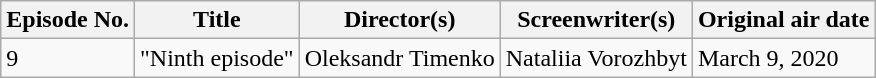<table class="wikitable">
<tr>
<th>Episode No.</th>
<th>Title</th>
<th>Director(s)</th>
<th>Screenwriter(s)</th>
<th>Original air date</th>
</tr>
<tr>
<td>9</td>
<td>"Ninth episode"</td>
<td>Oleksandr Timenko</td>
<td>Nataliia Vorozhbyt</td>
<td>March 9, 2020</td>
</tr>
</table>
